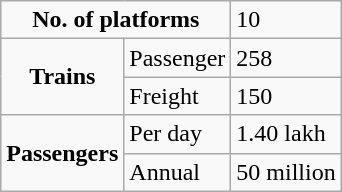<table class="wikitable">
<tr>
<td colspan="2" style="text-align:center;"><strong>No. of platforms</strong></td>
<td>10</td>
</tr>
<tr>
<td rowspan="2" style="text-align:center;"><strong>Trains</strong></td>
<td>Passenger</td>
<td>258</td>
</tr>
<tr>
<td>Freight</td>
<td>150</td>
</tr>
<tr>
<td rowspan="2" style="text-align:center;"><strong>Passengers</strong></td>
<td>Per day</td>
<td>1.40 lakh</td>
</tr>
<tr>
<td>Annual</td>
<td>50 million</td>
</tr>
</table>
